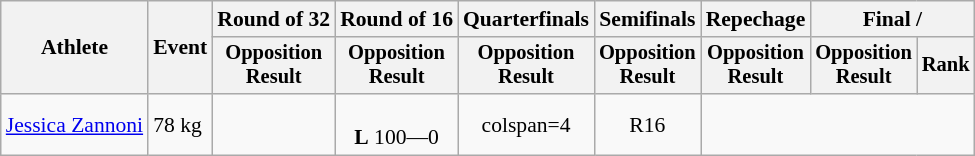<table class="wikitable" style="font-size:90%">
<tr>
<th rowspan=2>Athlete</th>
<th rowspan=2>Event</th>
<th>Round of 32</th>
<th>Round of 16</th>
<th>Quarterfinals</th>
<th>Semifinals</th>
<th>Repechage</th>
<th colspan=2>Final / </th>
</tr>
<tr style="font-size:95%">
<th>Opposition<br>Result</th>
<th>Opposition<br>Result</th>
<th>Opposition<br>Result</th>
<th>Opposition<br>Result</th>
<th>Opposition<br>Result</th>
<th>Opposition<br>Result</th>
<th>Rank</th>
</tr>
<tr align=center>
<td align=left><a href='#'>Jessica Zannoni</a></td>
<td align=left>78 kg</td>
<td></td>
<td> <br> <strong>L</strong> 100—0</td>
<td>colspan=4 </td>
<td>R16</td>
</tr>
</table>
